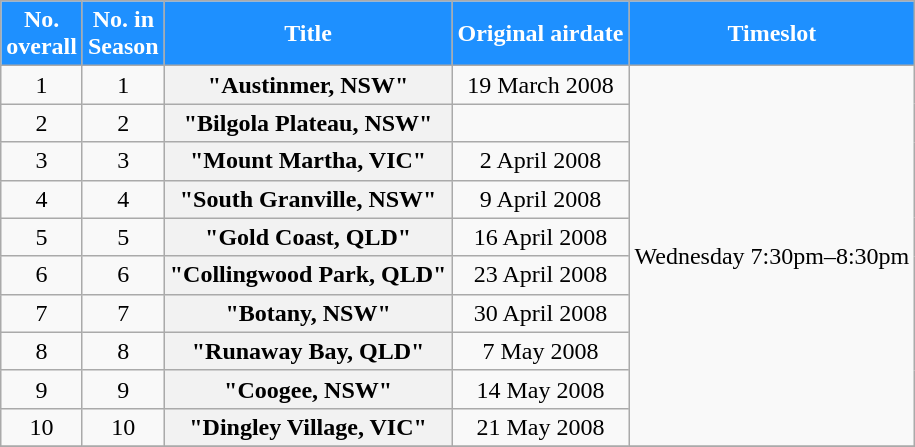<table class="wikitable" style="text-align:center;">
<tr>
<th scope="col" style="background:#1E90FF; color:white;">No. <br>overall</th>
<th scope="col" style="background:#1E90FF; color:white;">No. in<br>Season</th>
<th scope="col" style="background:#1E90FF; color:white;">Title</th>
<th scope="col" style="background:#1E90FF; color:white;">Original airdate</th>
<th scope="row" style="background:#1E90FF; color:white;">Timeslot</th>
</tr>
<tr>
<td>1</td>
<td>1</td>
<th>"Austinmer, NSW"</th>
<td>19 March 2008</td>
<td rowspan="10">Wednesday 7:30pm–8:30pm</td>
</tr>
<tr>
<td>2</td>
<td>2</td>
<th>"Bilgola Plateau, NSW"</th>
<td></td>
</tr>
<tr>
<td>3</td>
<td>3</td>
<th>"Mount Martha, VIC"</th>
<td>2 April 2008</td>
</tr>
<tr>
<td>4</td>
<td>4</td>
<th>"South Granville, NSW"</th>
<td>9 April 2008</td>
</tr>
<tr>
<td>5</td>
<td>5</td>
<th>"Gold Coast, QLD"</th>
<td>16 April 2008</td>
</tr>
<tr>
<td>6</td>
<td>6</td>
<th>"Collingwood Park, QLD"</th>
<td>23 April 2008</td>
</tr>
<tr>
<td>7</td>
<td>7</td>
<th>"Botany, NSW"</th>
<td>30 April 2008</td>
</tr>
<tr>
<td>8</td>
<td>8</td>
<th>"Runaway Bay, QLD"</th>
<td>7 May 2008</td>
</tr>
<tr>
<td>9</td>
<td>9</td>
<th>"Coogee, NSW"</th>
<td>14 May 2008</td>
</tr>
<tr>
<td>10</td>
<td>10</td>
<th>"Dingley Village, VIC"</th>
<td>21 May 2008</td>
</tr>
<tr>
</tr>
</table>
